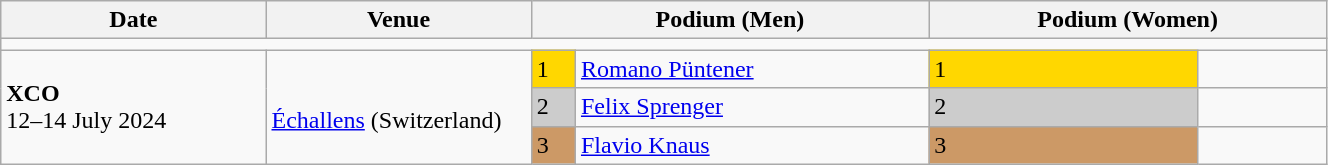<table class="wikitable" width=70%>
<tr>
<th>Date</th>
<th width=20%>Venue</th>
<th colspan=2 width=30%>Podium (Men)</th>
<th colspan=2 width=30%>Podium (Women)</th>
</tr>
<tr>
<td colspan=6></td>
</tr>
<tr>
<td rowspan=3><strong>XCO</strong> <br> 12–14 July 2024</td>
<td rowspan=3><br><a href='#'>Échallens</a> (Switzerland)</td>
<td bgcolor=FFD700>1</td>
<td><a href='#'>Romano Püntener</a></td>
<td bgcolor=FFD700>1</td>
<td></td>
</tr>
<tr>
<td bgcolor=CCCCCC>2</td>
<td><a href='#'>Felix Sprenger</a></td>
<td bgcolor=CCCCCC>2</td>
<td></td>
</tr>
<tr>
<td bgcolor=CC9966>3</td>
<td><a href='#'>Flavio Knaus</a></td>
<td bgcolor=CC9966>3</td>
<td></td>
</tr>
</table>
